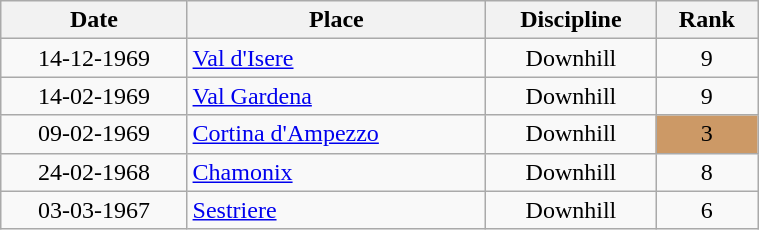<table class="wikitable" width=40% style="font-size:100%; text-align:center;">
<tr>
<th>Date</th>
<th>Place</th>
<th>Discipline</th>
<th>Rank</th>
</tr>
<tr>
<td>14-12-1969</td>
<td align=left> <a href='#'>Val d'Isere</a></td>
<td>Downhill</td>
<td>9</td>
</tr>
<tr>
<td>14-02-1969</td>
<td align=left> <a href='#'>Val Gardena</a></td>
<td>Downhill</td>
<td>9</td>
</tr>
<tr>
<td>09-02-1969</td>
<td align=left> <a href='#'>Cortina d'Ampezzo</a></td>
<td>Downhill</td>
<td bgcolor=cc9966>3</td>
</tr>
<tr>
<td>24-02-1968</td>
<td align=left> <a href='#'>Chamonix</a></td>
<td>Downhill</td>
<td>8</td>
</tr>
<tr>
<td>03-03-1967</td>
<td align=left> <a href='#'>Sestriere</a></td>
<td>Downhill</td>
<td>6</td>
</tr>
</table>
